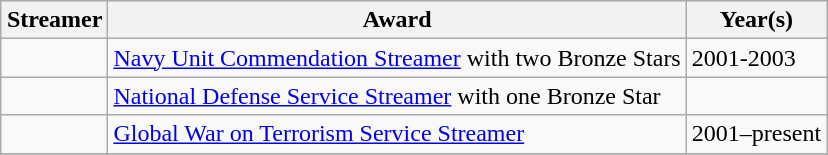<table class="wikitable" style="margin:1em auto;">
<tr>
<th>Streamer</th>
<th>Award</th>
<th>Year(s)</th>
</tr>
<tr>
<td></td>
<td><a href='#'>Navy Unit Commendation Streamer</a> with two Bronze Stars</td>
<td>2001-2003</td>
</tr>
<tr>
<td></td>
<td><a href='#'>National Defense Service Streamer</a> with one Bronze Star</td>
<td><br></td>
</tr>
<tr>
<td></td>
<td><a href='#'>Global War on Terrorism Service Streamer</a></td>
<td>2001–present</td>
</tr>
<tr>
</tr>
</table>
